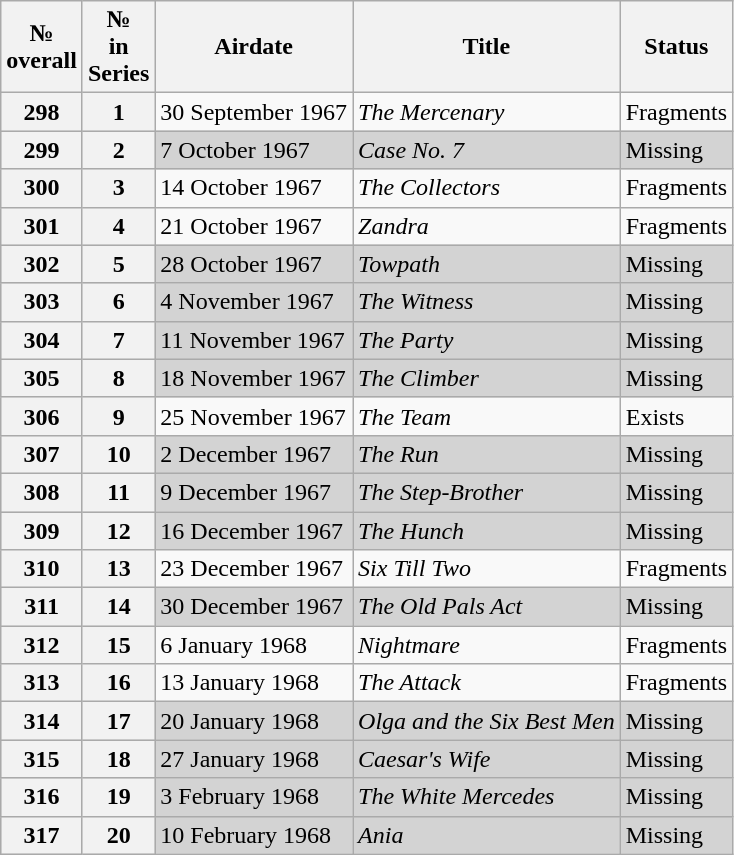<table class="wikitable">
<tr>
<th>№<br>overall</th>
<th>№<br>in<br>Series</th>
<th>Airdate</th>
<th>Title</th>
<th>Status</th>
</tr>
<tr>
<th style="text-align:center;">298</th>
<th style="text-align:center;">1</th>
<td>30 September 1967</td>
<td><em>The Mercenary</em></td>
<td>Fragments</td>
</tr>
<tr style="background:lightgrey;">
<th style="text-align:center;">299</th>
<th style="text-align:center;">2</th>
<td>7 October 1967</td>
<td><em>Case No. 7</em></td>
<td>Missing</td>
</tr>
<tr>
<th style="text-align:center;">300</th>
<th style="text-align:center;">3</th>
<td>14 October 1967</td>
<td><em>The Collectors</em></td>
<td>Fragments</td>
</tr>
<tr>
<th style="text-align:center;">301</th>
<th style="text-align:center;">4</th>
<td>21 October 1967</td>
<td><em>Zandra</em></td>
<td>Fragments</td>
</tr>
<tr style="background:lightgrey;">
<th style="text-align:center;">302</th>
<th style="text-align:center;">5</th>
<td>28 October 1967</td>
<td><em>Towpath</em></td>
<td>Missing</td>
</tr>
<tr style="background:lightgrey;">
<th style="text-align:center;">303</th>
<th style="text-align:center;">6</th>
<td>4 November 1967</td>
<td><em>The Witness</em></td>
<td>Missing</td>
</tr>
<tr style="background:lightgrey;">
<th style="text-align:center;">304</th>
<th style="text-align:center;">7</th>
<td>11 November 1967</td>
<td><em>The Party</em></td>
<td>Missing</td>
</tr>
<tr style="background:lightgrey;">
<th style="text-align:center;">305</th>
<th style="text-align:center;">8</th>
<td>18 November 1967</td>
<td><em>The Climber</em></td>
<td>Missing</td>
</tr>
<tr>
<th style="text-align:center;">306</th>
<th style="text-align:center;">9</th>
<td>25 November 1967</td>
<td><em>The Team</em></td>
<td>Exists</td>
</tr>
<tr style="background:lightgrey;">
<th style="text-align:center;">307</th>
<th style="text-align:center;">10</th>
<td>2 December 1967</td>
<td><em>The Run</em></td>
<td>Missing</td>
</tr>
<tr style="background:lightgrey;">
<th style="text-align:center;">308</th>
<th style="text-align:center;">11</th>
<td>9 December 1967</td>
<td><em>The Step-Brother</em></td>
<td>Missing</td>
</tr>
<tr style="background:lightgrey;">
<th style="text-align:center;">309</th>
<th style="text-align:center;">12</th>
<td>16 December 1967</td>
<td><em>The Hunch</em></td>
<td>Missing</td>
</tr>
<tr>
<th style="text-align:center;">310</th>
<th style="text-align:center;">13</th>
<td>23 December 1967</td>
<td><em>Six Till Two</em></td>
<td>Fragments</td>
</tr>
<tr style="background:lightgrey;">
<th style="text-align:center;">311</th>
<th style="text-align:center;">14</th>
<td>30 December 1967</td>
<td><em>The Old Pals Act</em></td>
<td>Missing</td>
</tr>
<tr>
<th style="text-align:center;">312</th>
<th style="text-align:center;">15</th>
<td>6 January 1968</td>
<td><em>Nightmare</em></td>
<td>Fragments</td>
</tr>
<tr>
<th style="text-align:center;">313</th>
<th style="text-align:center;">16</th>
<td>13 January 1968</td>
<td><em>The Attack</em></td>
<td>Fragments</td>
</tr>
<tr style="background:lightgrey;">
<th style="text-align:center;">314</th>
<th style="text-align:center;">17</th>
<td>20 January 1968</td>
<td><em>Olga and the Six Best Men</em></td>
<td>Missing</td>
</tr>
<tr style="background:lightgrey;">
<th style="text-align:center;">315</th>
<th style="text-align:center;">18</th>
<td>27 January 1968</td>
<td><em>Caesar's Wife</em></td>
<td>Missing</td>
</tr>
<tr style="background:lightgrey;">
<th style="text-align:center;">316</th>
<th style="text-align:center;">19</th>
<td>3 February 1968</td>
<td><em>The White Mercedes</em></td>
<td>Missing</td>
</tr>
<tr style="background:lightgrey;">
<th style="text-align:center;">317</th>
<th style="text-align:center;">20</th>
<td>10 February 1968</td>
<td><em>Ania</em></td>
<td>Missing</td>
</tr>
</table>
